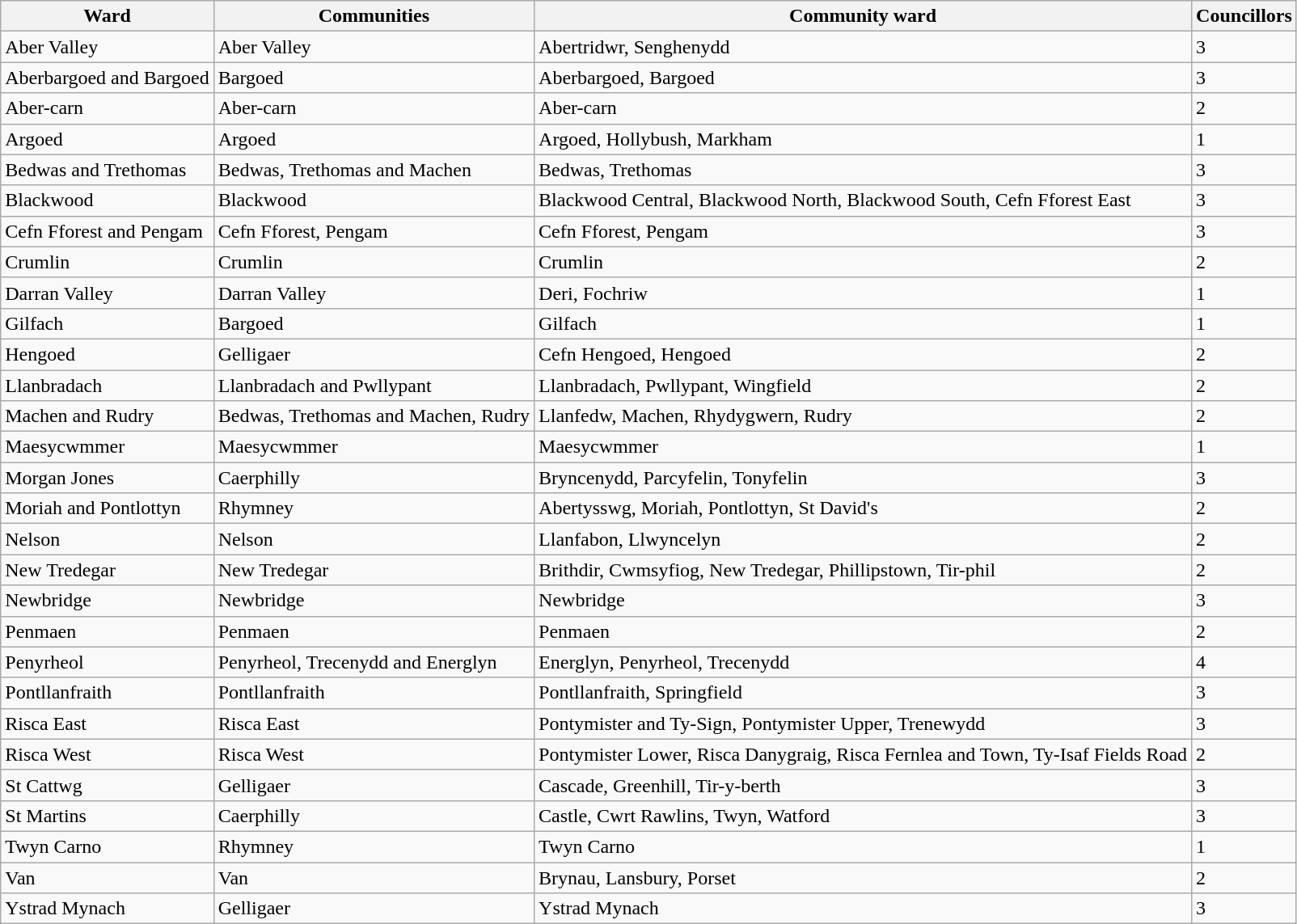<table class="wikitable">
<tr>
<th>Ward</th>
<th>Communities</th>
<th>Community ward</th>
<th>Councillors</th>
</tr>
<tr>
<td>Aber Valley</td>
<td>Aber Valley</td>
<td>Abertridwr, Senghenydd</td>
<td>3</td>
</tr>
<tr>
<td>Aberbargoed and Bargoed</td>
<td>Bargoed</td>
<td>Aberbargoed, Bargoed</td>
<td>3</td>
</tr>
<tr>
<td>Aber-carn</td>
<td>Aber-carn</td>
<td>Aber-carn</td>
<td>2</td>
</tr>
<tr>
<td>Argoed</td>
<td>Argoed</td>
<td>Argoed, Hollybush, Markham</td>
<td>1</td>
</tr>
<tr>
<td>Bedwas and Trethomas</td>
<td>Bedwas, Trethomas and Machen</td>
<td>Bedwas, Trethomas</td>
<td>3</td>
</tr>
<tr>
<td>Blackwood</td>
<td>Blackwood</td>
<td>Blackwood Central, Blackwood North, Blackwood South, Cefn Fforest East</td>
<td>3</td>
</tr>
<tr>
<td>Cefn Fforest and Pengam</td>
<td>Cefn Fforest, Pengam</td>
<td>Cefn Fforest, Pengam</td>
<td>3</td>
</tr>
<tr>
<td>Crumlin</td>
<td>Crumlin</td>
<td>Crumlin</td>
<td>2</td>
</tr>
<tr>
<td>Darran Valley</td>
<td>Darran Valley</td>
<td>Deri, Fochriw</td>
<td>1</td>
</tr>
<tr>
<td>Gilfach</td>
<td>Bargoed</td>
<td>Gilfach</td>
<td>1</td>
</tr>
<tr>
<td>Hengoed</td>
<td>Gelligaer</td>
<td>Cefn Hengoed, Hengoed</td>
<td>2</td>
</tr>
<tr>
<td>Llanbradach</td>
<td>Llanbradach and Pwllypant</td>
<td>Llanbradach, Pwllypant, Wingfield</td>
<td>2</td>
</tr>
<tr>
<td>Machen and Rudry</td>
<td>Bedwas, Trethomas and Machen, Rudry</td>
<td>Llanfedw, Machen, Rhydygwern, Rudry</td>
<td>2</td>
</tr>
<tr>
<td>Maesycwmmer</td>
<td>Maesycwmmer</td>
<td>Maesycwmmer</td>
<td>1</td>
</tr>
<tr>
<td>Morgan Jones</td>
<td>Caerphilly</td>
<td>Bryncenydd, Parcyfelin, Tonyfelin</td>
<td>3</td>
</tr>
<tr>
<td>Moriah and Pontlottyn</td>
<td>Rhymney</td>
<td>Abertysswg, Moriah, Pontlottyn, St David's</td>
<td>2</td>
</tr>
<tr>
<td>Nelson</td>
<td>Nelson</td>
<td>Llanfabon, Llwyncelyn</td>
<td>2</td>
</tr>
<tr>
<td>New Tredegar</td>
<td>New Tredegar</td>
<td>Brithdir, Cwmsyfiog, New Tredegar, Phillipstown, Tir-phil</td>
<td>2</td>
</tr>
<tr>
<td>Newbridge</td>
<td>Newbridge</td>
<td>Newbridge</td>
<td>3</td>
</tr>
<tr>
<td>Penmaen</td>
<td>Penmaen</td>
<td>Penmaen</td>
<td>2</td>
</tr>
<tr>
<td>Penyrheol</td>
<td>Penyrheol, Trecenydd and Energlyn</td>
<td>Energlyn, Penyrheol, Trecenydd</td>
<td>4</td>
</tr>
<tr>
<td>Pontllanfraith</td>
<td>Pontllanfraith</td>
<td>Pontllanfraith, Springfield</td>
<td>3</td>
</tr>
<tr>
<td>Risca East</td>
<td>Risca East</td>
<td>Pontymister and Ty-Sign, Pontymister Upper, Trenewydd</td>
<td>3</td>
</tr>
<tr>
<td>Risca West</td>
<td>Risca West</td>
<td>Pontymister Lower, Risca Danygraig, Risca Fernlea and Town, Ty-Isaf Fields Road</td>
<td>2</td>
</tr>
<tr>
<td>St Cattwg</td>
<td>Gelligaer</td>
<td>Cascade, Greenhill, Tir-y-berth</td>
<td>3</td>
</tr>
<tr>
<td>St Martins</td>
<td>Caerphilly</td>
<td>Castle, Cwrt Rawlins, Twyn, Watford</td>
<td>3</td>
</tr>
<tr>
<td>Twyn Carno</td>
<td>Rhymney</td>
<td>Twyn Carno</td>
<td>1</td>
</tr>
<tr>
<td>Van</td>
<td>Van</td>
<td>Brynau, Lansbury, Porset</td>
<td>2</td>
</tr>
<tr>
<td>Ystrad Mynach</td>
<td>Gelligaer</td>
<td>Ystrad Mynach</td>
<td>3</td>
</tr>
</table>
